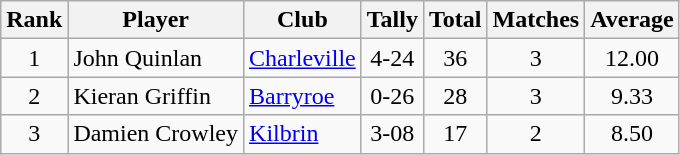<table class="wikitable">
<tr>
<th>Rank</th>
<th>Player</th>
<th>Club</th>
<th>Tally</th>
<th>Total</th>
<th>Matches</th>
<th>Average</th>
</tr>
<tr>
<td rowspan=1 align=center>1</td>
<td>John Quinlan</td>
<td><a href='#'>Charleville</a></td>
<td align=center>4-24</td>
<td align=center>36</td>
<td align=center>3</td>
<td align=center>12.00</td>
</tr>
<tr>
<td rowspan=1 align=center>2</td>
<td>Kieran Griffin</td>
<td><a href='#'>Barryroe</a></td>
<td align=center>0-26</td>
<td align=center>28</td>
<td align=center>3</td>
<td align=center>9.33</td>
</tr>
<tr>
<td rowspan=1 align=center>3</td>
<td>Damien Crowley</td>
<td><a href='#'>Kilbrin</a></td>
<td align=center>3-08</td>
<td align=center>17</td>
<td align=center>2</td>
<td align=center>8.50</td>
</tr>
</table>
